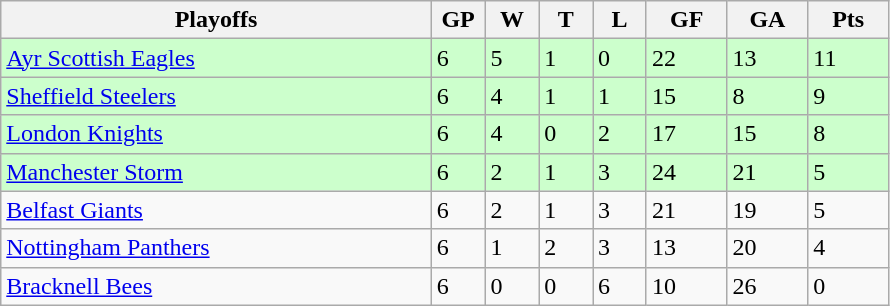<table class="wikitable">
<tr>
<th width="40%">Playoffs</th>
<th width="5%">GP</th>
<th width="5%">W</th>
<th width="5%">T</th>
<th width="5%">L</th>
<th width="7.5%">GF</th>
<th width="7.5%">GA</th>
<th width="7.5%">Pts</th>
</tr>
<tr bgcolor="#CCFFCC">
<td><a href='#'>Ayr Scottish Eagles</a></td>
<td>6</td>
<td>5</td>
<td>1</td>
<td>0</td>
<td>22</td>
<td>13</td>
<td>11</td>
</tr>
<tr bgcolor="#CCFFCC">
<td><a href='#'>Sheffield Steelers</a></td>
<td>6</td>
<td>4</td>
<td>1</td>
<td>1</td>
<td>15</td>
<td>8</td>
<td>9</td>
</tr>
<tr bgcolor="#CCFFCC">
<td><a href='#'>London Knights</a></td>
<td>6</td>
<td>4</td>
<td>0</td>
<td>2</td>
<td>17</td>
<td>15</td>
<td>8</td>
</tr>
<tr bgcolor="#CCFFCC">
<td><a href='#'>Manchester Storm</a></td>
<td>6</td>
<td>2</td>
<td>1</td>
<td>3</td>
<td>24</td>
<td>21</td>
<td>5</td>
</tr>
<tr>
<td><a href='#'>Belfast Giants</a></td>
<td>6</td>
<td>2</td>
<td>1</td>
<td>3</td>
<td>21</td>
<td>19</td>
<td>5</td>
</tr>
<tr>
<td><a href='#'>Nottingham Panthers</a></td>
<td>6</td>
<td>1</td>
<td>2</td>
<td>3</td>
<td>13</td>
<td>20</td>
<td>4</td>
</tr>
<tr>
<td><a href='#'>Bracknell Bees</a></td>
<td>6</td>
<td>0</td>
<td>0</td>
<td>6</td>
<td>10</td>
<td>26</td>
<td>0</td>
</tr>
</table>
